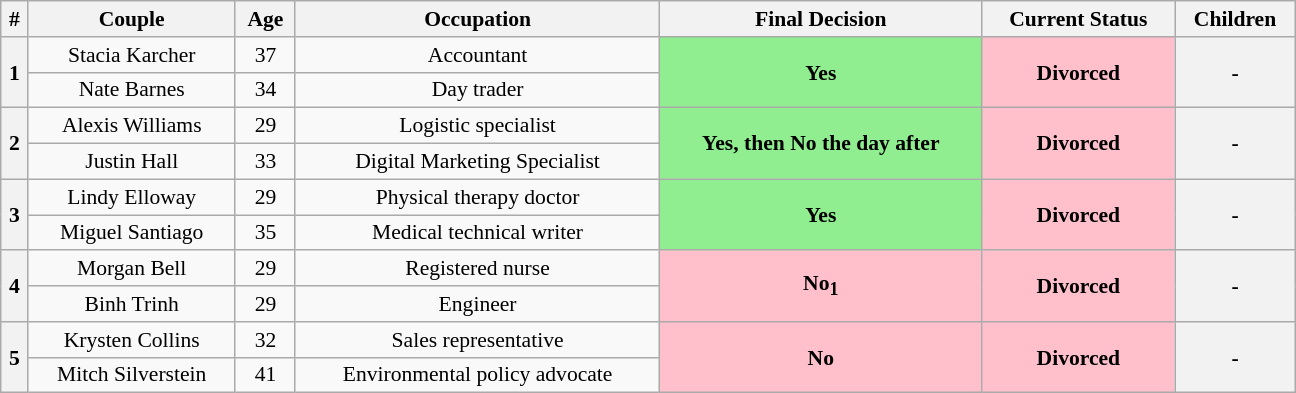<table class="wikitable plainrowheaders" style="text-align:center; font-size:90%; width:60em;">
<tr>
<th>#</th>
<th>Couple</th>
<th>Age</th>
<th>Occupation</th>
<th>Final Decision</th>
<th>Current Status</th>
<th>Children</th>
</tr>
<tr>
<th rowspan="2">1</th>
<td>Stacia Karcher</td>
<td>37</td>
<td>Accountant</td>
<th rowspan="2" style="background:lightgreen;">Yes</th>
<th rowspan="2" style="background:pink;">Divorced</th>
<th rowspan="2">-</th>
</tr>
<tr>
<td>Nate Barnes</td>
<td>34</td>
<td>Day trader</td>
</tr>
<tr>
<th rowspan="2">2</th>
<td>Alexis Williams</td>
<td>29</td>
<td>Logistic specialist</td>
<th rowspan="2" style="background:lightgreen;">Yes, then No the day after</th>
<th rowspan="2" style="background:pink;">Divorced</th>
<th rowspan="2">-</th>
</tr>
<tr>
<td>Justin Hall</td>
<td>33</td>
<td>Digital Marketing Specialist</td>
</tr>
<tr>
<th rowspan="2">3</th>
<td>Lindy Elloway</td>
<td>29</td>
<td>Physical therapy doctor</td>
<th rowspan="2"  style="background:lightgreen;">Yes</th>
<th rowspan="2" style="background:pink;">Divorced</th>
<th rowspan="2">-</th>
</tr>
<tr>
<td>Miguel Santiago</td>
<td>35</td>
<td>Medical technical writer</td>
</tr>
<tr>
<th rowspan="2">4</th>
<td>Morgan Bell</td>
<td>29</td>
<td>Registered nurse</td>
<th rowspan="2"  style="background:pink;">No<sub>1</sub></th>
<th rowspan="2" style="background:pink;">Divorced</th>
<th rowspan="2">-</th>
</tr>
<tr>
<td>Binh Trinh</td>
<td>29</td>
<td>Engineer</td>
</tr>
<tr>
<th rowspan="2">5</th>
<td>Krysten Collins</td>
<td>32</td>
<td>Sales representative</td>
<th rowspan="2"  style="background:pink;">No</th>
<th rowspan="2" style="background:pink;">Divorced</th>
<th rowspan="2">-</th>
</tr>
<tr>
<td>Mitch Silverstein</td>
<td>41</td>
<td>Environmental policy advocate</td>
</tr>
</table>
